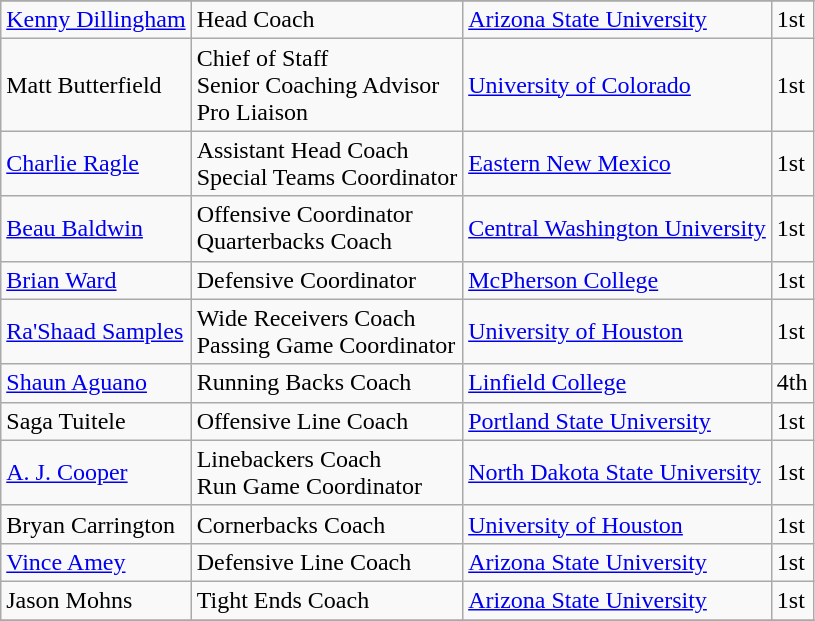<table class="wikitable">
<tr>
</tr>
<tr>
<td><a href='#'>Kenny Dillingham</a></td>
<td>Head Coach</td>
<td><a href='#'>Arizona State University</a></td>
<td>1st</td>
</tr>
<tr>
<td>Matt Butterfield</td>
<td>Chief of Staff<br>Senior Coaching Advisor<br>Pro Liaison</td>
<td><a href='#'>University of Colorado</a></td>
<td>1st</td>
</tr>
<tr>
<td><a href='#'>Charlie Ragle</a></td>
<td>Assistant Head Coach<br>Special Teams Coordinator</td>
<td><a href='#'>Eastern New Mexico</a></td>
<td>1st</td>
</tr>
<tr>
<td><a href='#'>Beau Baldwin</a></td>
<td>Offensive Coordinator<br>Quarterbacks Coach</td>
<td><a href='#'>Central Washington University</a></td>
<td>1st</td>
</tr>
<tr>
<td><a href='#'>Brian Ward</a></td>
<td>Defensive Coordinator</td>
<td><a href='#'>McPherson College</a></td>
<td>1st</td>
</tr>
<tr>
<td><a href='#'>Ra'Shaad Samples</a></td>
<td>Wide Receivers Coach<br>Passing Game Coordinator</td>
<td><a href='#'>University of Houston</a></td>
<td>1st</td>
</tr>
<tr>
<td><a href='#'>Shaun Aguano</a></td>
<td>Running Backs Coach</td>
<td><a href='#'>Linfield College</a></td>
<td>4th</td>
</tr>
<tr>
<td>Saga Tuitele</td>
<td>Offensive Line Coach</td>
<td><a href='#'>Portland State University</a></td>
<td>1st</td>
</tr>
<tr>
<td><a href='#'>A. J. Cooper</a></td>
<td>Linebackers Coach<br>Run Game Coordinator</td>
<td><a href='#'>North Dakota State University</a></td>
<td>1st</td>
</tr>
<tr>
<td>Bryan Carrington</td>
<td>Cornerbacks Coach</td>
<td><a href='#'>University of Houston</a></td>
<td>1st</td>
</tr>
<tr>
<td><a href='#'>Vince Amey</a></td>
<td>Defensive Line Coach</td>
<td><a href='#'>Arizona State University</a></td>
<td>1st</td>
</tr>
<tr>
<td>Jason Mohns</td>
<td>Tight Ends Coach</td>
<td><a href='#'>Arizona State University</a></td>
<td>1st</td>
</tr>
<tr>
</tr>
</table>
